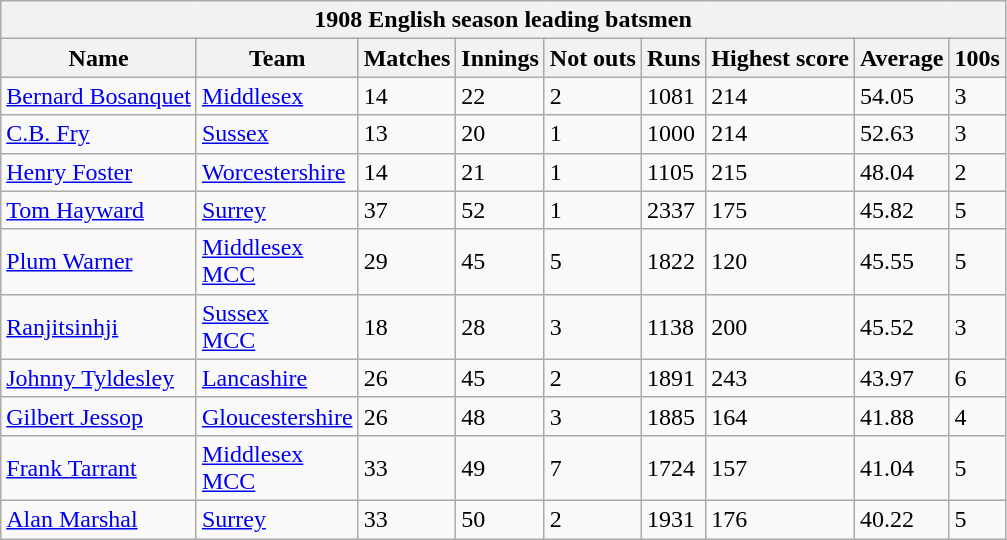<table class="wikitable">
<tr>
<th colspan="9" bgcolor="#efefef">1908 English season leading batsmen</th>
</tr>
<tr bgcolor="#efefef">
<th>Name</th>
<th>Team</th>
<th>Matches</th>
<th>Innings</th>
<th>Not outs</th>
<th>Runs</th>
<th>Highest score</th>
<th>Average</th>
<th>100s</th>
</tr>
<tr>
<td><a href='#'>Bernard Bosanquet</a></td>
<td><a href='#'>Middlesex</a></td>
<td>14</td>
<td>22</td>
<td>2</td>
<td>1081</td>
<td>214</td>
<td>54.05</td>
<td>3</td>
</tr>
<tr>
<td><a href='#'>C.B. Fry</a></td>
<td><a href='#'>Sussex</a></td>
<td>13</td>
<td>20</td>
<td>1</td>
<td>1000</td>
<td>214</td>
<td>52.63</td>
<td>3</td>
</tr>
<tr>
<td><a href='#'>Henry Foster</a></td>
<td><a href='#'>Worcestershire</a></td>
<td>14</td>
<td>21</td>
<td>1</td>
<td>1105</td>
<td>215</td>
<td>48.04</td>
<td>2</td>
</tr>
<tr>
<td><a href='#'>Tom Hayward</a></td>
<td><a href='#'>Surrey</a></td>
<td>37</td>
<td>52</td>
<td>1</td>
<td>2337</td>
<td>175</td>
<td>45.82</td>
<td>5</td>
</tr>
<tr>
<td><a href='#'>Plum Warner</a></td>
<td><a href='#'>Middlesex</a><br><a href='#'>MCC</a></td>
<td>29</td>
<td>45</td>
<td>5</td>
<td>1822</td>
<td>120</td>
<td>45.55</td>
<td>5</td>
</tr>
<tr>
<td><a href='#'>Ranjitsinhji</a></td>
<td><a href='#'>Sussex</a><br><a href='#'>MCC</a></td>
<td>18</td>
<td>28</td>
<td>3</td>
<td>1138</td>
<td>200</td>
<td>45.52</td>
<td>3</td>
</tr>
<tr>
<td><a href='#'>Johnny Tyldesley</a></td>
<td><a href='#'>Lancashire</a></td>
<td>26</td>
<td>45</td>
<td>2</td>
<td>1891</td>
<td>243</td>
<td>43.97</td>
<td>6</td>
</tr>
<tr>
<td><a href='#'>Gilbert Jessop</a></td>
<td><a href='#'>Gloucestershire</a></td>
<td>26</td>
<td>48</td>
<td>3</td>
<td>1885</td>
<td>164</td>
<td>41.88</td>
<td>4</td>
</tr>
<tr>
<td><a href='#'>Frank Tarrant</a></td>
<td><a href='#'>Middlesex</a><br><a href='#'>MCC</a></td>
<td>33</td>
<td>49</td>
<td>7</td>
<td>1724</td>
<td>157</td>
<td>41.04</td>
<td>5</td>
</tr>
<tr>
<td><a href='#'>Alan Marshal</a></td>
<td><a href='#'>Surrey</a></td>
<td>33</td>
<td>50</td>
<td>2</td>
<td>1931</td>
<td>176</td>
<td>40.22</td>
<td>5</td>
</tr>
</table>
